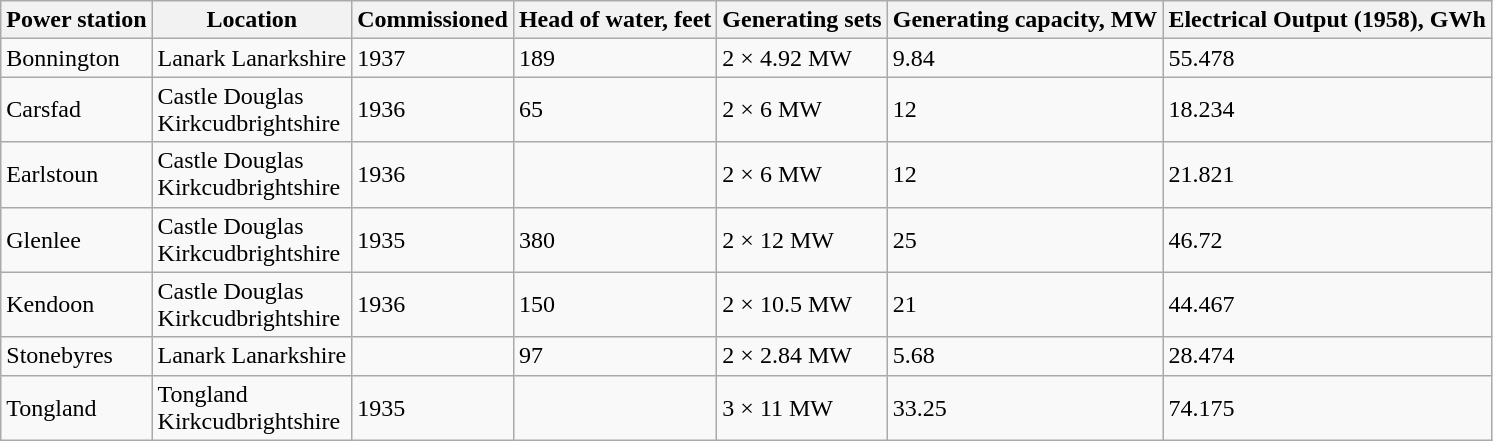<table class="wikitable">
<tr>
<th>Power station</th>
<th>Location</th>
<th>Commissioned</th>
<th>Head of water,  feet</th>
<th>Generating  sets</th>
<th>Generating  capacity, MW</th>
<th>Electrical Output  (1958), GWh</th>
</tr>
<tr>
<td>Bonnington</td>
<td>Lanark  Lanarkshire</td>
<td>1937</td>
<td>189</td>
<td>2 × 4.92 MW</td>
<td>9.84</td>
<td>55.478</td>
</tr>
<tr>
<td>Carsfad</td>
<td>Castle Douglas<br>Kirkcudbrightshire</td>
<td>1936</td>
<td>65</td>
<td>2 × 6 MW</td>
<td>12</td>
<td>18.234</td>
</tr>
<tr>
<td>Earlstoun</td>
<td>Castle Douglas<br>Kirkcudbrightshire</td>
<td>1936</td>
<td></td>
<td>2 × 6 MW</td>
<td>12</td>
<td>21.821</td>
</tr>
<tr>
<td>Glenlee</td>
<td>Castle Douglas<br>Kirkcudbrightshire</td>
<td>1935</td>
<td>380</td>
<td>2 × 12 MW</td>
<td>25</td>
<td>46.72</td>
</tr>
<tr>
<td>Kendoon</td>
<td>Castle Douglas<br>Kirkcudbrightshire</td>
<td>1936</td>
<td>150</td>
<td>2 × 10.5 MW</td>
<td>21</td>
<td>44.467</td>
</tr>
<tr>
<td>Stonebyres</td>
<td>Lanark  Lanarkshire</td>
<td></td>
<td>97</td>
<td>2 × 2.84 MW</td>
<td>5.68</td>
<td>28.474</td>
</tr>
<tr>
<td>Tongland</td>
<td>Tongland<br>Kirkcudbrightshire</td>
<td>1935</td>
<td></td>
<td>3 × 11 MW</td>
<td>33.25</td>
<td>74.175</td>
</tr>
</table>
